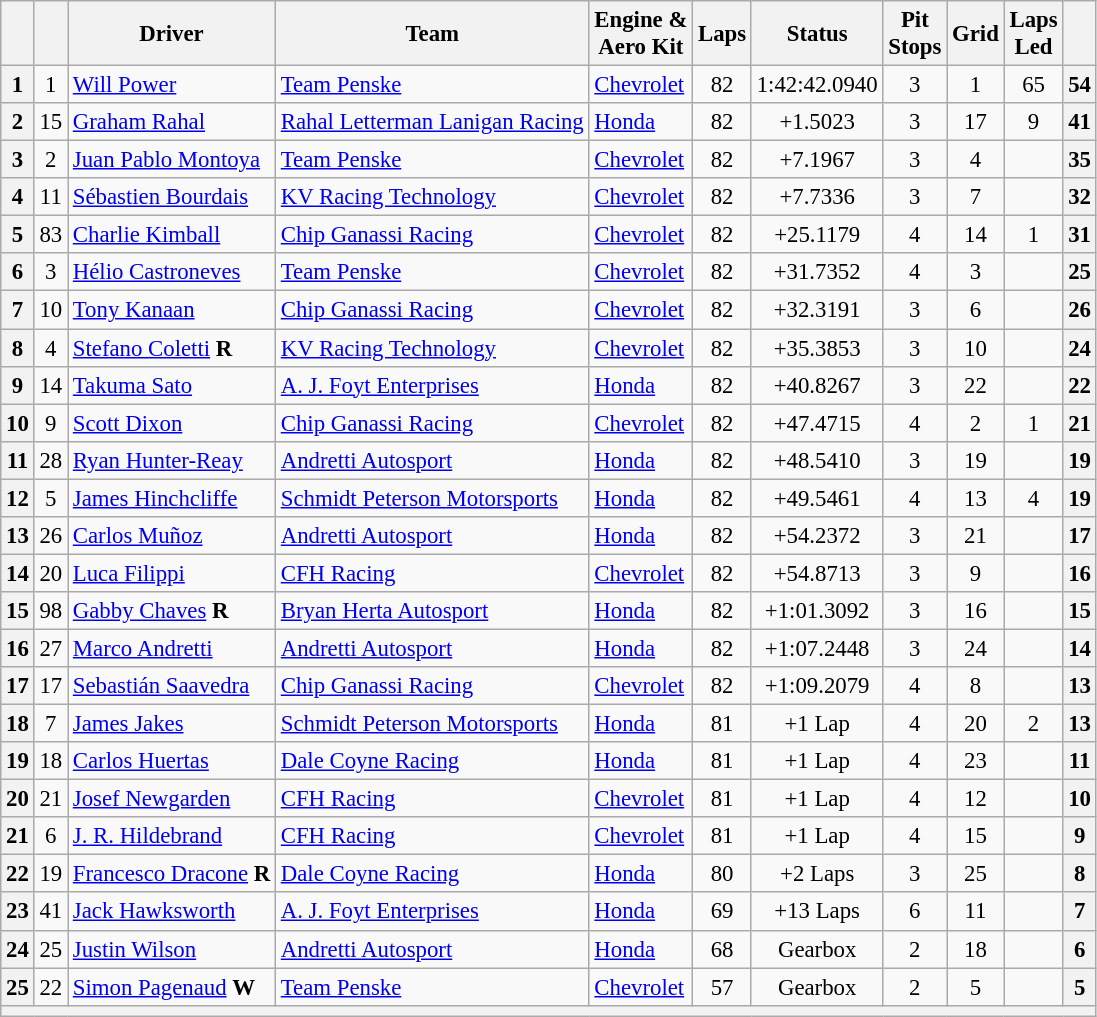<table class="wikitable" style="text-align:center; font-size: 95%;">
<tr>
<th></th>
<th></th>
<th>Driver</th>
<th>Team</th>
<th>Engine &<br>Aero Kit</th>
<th>Laps</th>
<th>Status</th>
<th>Pit<br>Stops</th>
<th>Grid</th>
<th>Laps<br>Led</th>
<th></th>
</tr>
<tr>
<th>1</th>
<td>1</td>
<td align=left> <a href='#'>Will Power</a></td>
<td align=left><a href='#'>Team Penske</a></td>
<td align=left><a href='#'>Chevrolet</a></td>
<td>82</td>
<td>1:42:42.0940</td>
<td>3</td>
<td>1</td>
<td>65</td>
<th>54</th>
</tr>
<tr>
<th>2</th>
<td>15</td>
<td align=left> <a href='#'>Graham Rahal</a></td>
<td align=left><a href='#'>Rahal Letterman Lanigan Racing</a></td>
<td align=left><a href='#'>Honda</a></td>
<td>82</td>
<td>+1.5023</td>
<td>3</td>
<td>17</td>
<td>9</td>
<th>41</th>
</tr>
<tr>
<th>3</th>
<td>2</td>
<td align=left> <a href='#'>Juan Pablo Montoya</a></td>
<td align=left><a href='#'>Team Penske</a></td>
<td align=left><a href='#'>Chevrolet</a></td>
<td>82</td>
<td>+7.1967</td>
<td>3</td>
<td>4</td>
<td></td>
<th>35</th>
</tr>
<tr>
<th>4</th>
<td>11</td>
<td align=left> <a href='#'>Sébastien Bourdais</a></td>
<td align=left><a href='#'>KV Racing Technology</a></td>
<td align=left><a href='#'>Chevrolet</a></td>
<td>82</td>
<td>+7.7336</td>
<td>3</td>
<td>7</td>
<td></td>
<th>32</th>
</tr>
<tr>
<th>5</th>
<td>83</td>
<td align=left> <a href='#'>Charlie Kimball</a></td>
<td align=left><a href='#'>Chip Ganassi Racing</a></td>
<td align=left><a href='#'>Chevrolet</a></td>
<td>82</td>
<td>+25.1179</td>
<td>4</td>
<td>14</td>
<td>1</td>
<th>31</th>
</tr>
<tr>
<th>6</th>
<td>3</td>
<td align=left> <a href='#'>Hélio Castroneves</a></td>
<td align=left><a href='#'>Team Penske</a></td>
<td align=left><a href='#'>Chevrolet</a></td>
<td>82</td>
<td>+31.7352</td>
<td>4</td>
<td>3</td>
<td></td>
<th>25</th>
</tr>
<tr>
<th>7</th>
<td>10</td>
<td align=left> <a href='#'>Tony Kanaan</a></td>
<td align=left><a href='#'>Chip Ganassi Racing</a></td>
<td align=left><a href='#'>Chevrolet</a></td>
<td>82</td>
<td>+32.3191</td>
<td>3</td>
<td>6</td>
<td></td>
<th>26</th>
</tr>
<tr>
<th>8</th>
<td>4</td>
<td align=left> <a href='#'>Stefano Coletti</a> <strong><span>R</span></strong></td>
<td align=left><a href='#'>KV Racing Technology</a></td>
<td align=left><a href='#'>Chevrolet</a></td>
<td>82</td>
<td>+35.3853</td>
<td>3</td>
<td>10</td>
<td></td>
<th>24</th>
</tr>
<tr>
<th>9</th>
<td>14</td>
<td align=left> <a href='#'>Takuma Sato</a></td>
<td align=left><a href='#'>A. J. Foyt Enterprises</a></td>
<td align=left><a href='#'>Honda</a></td>
<td>82</td>
<td>+40.8267</td>
<td>3</td>
<td>22</td>
<td></td>
<th>22</th>
</tr>
<tr>
<th>10</th>
<td>9</td>
<td align=left> <a href='#'>Scott Dixon</a></td>
<td align=left><a href='#'>Chip Ganassi Racing</a></td>
<td align=left><a href='#'>Chevrolet</a></td>
<td>82</td>
<td>+47.4715</td>
<td>4</td>
<td>2</td>
<td>1</td>
<th>21</th>
</tr>
<tr>
<th>11</th>
<td>28</td>
<td align=left> <a href='#'>Ryan Hunter-Reay</a></td>
<td align=left><a href='#'>Andretti Autosport</a></td>
<td align=left><a href='#'>Honda</a></td>
<td>82</td>
<td>+48.5410</td>
<td>3</td>
<td>19</td>
<td></td>
<th>19</th>
</tr>
<tr>
<th>12</th>
<td>5</td>
<td align=left> <a href='#'>James Hinchcliffe</a></td>
<td align=left><a href='#'>Schmidt Peterson Motorsports</a></td>
<td align=left><a href='#'>Honda</a></td>
<td>82</td>
<td>+49.5461</td>
<td>4</td>
<td>13</td>
<td>4</td>
<th>19</th>
</tr>
<tr>
<th>13</th>
<td>26</td>
<td align=left> <a href='#'>Carlos Muñoz</a></td>
<td align=left><a href='#'>Andretti Autosport</a></td>
<td align=left><a href='#'>Honda</a></td>
<td>82</td>
<td>+54.2372</td>
<td>3</td>
<td>21</td>
<td></td>
<th>17</th>
</tr>
<tr>
<th>14</th>
<td>20</td>
<td align=left> <a href='#'>Luca Filippi</a></td>
<td align=left><a href='#'>CFH Racing</a></td>
<td align=left><a href='#'>Chevrolet</a></td>
<td>82</td>
<td>+54.8713</td>
<td>3</td>
<td>9</td>
<td></td>
<th>16</th>
</tr>
<tr>
<th>15</th>
<td>98</td>
<td align=left> <a href='#'>Gabby Chaves</a> <strong><span>R</span></strong></td>
<td align=left><a href='#'>Bryan Herta Autosport</a></td>
<td align=left><a href='#'>Honda</a></td>
<td>82</td>
<td>+1:01.3092</td>
<td>3</td>
<td>16</td>
<td></td>
<th>15</th>
</tr>
<tr>
<th>16</th>
<td>27</td>
<td align=left> <a href='#'>Marco Andretti</a></td>
<td align=left><a href='#'>Andretti Autosport</a></td>
<td align=left><a href='#'>Honda</a></td>
<td>82</td>
<td>+1:07.2448</td>
<td>3</td>
<td>24</td>
<td></td>
<th>14</th>
</tr>
<tr>
<th>17</th>
<td>17</td>
<td align=left> <a href='#'>Sebastián Saavedra</a></td>
<td align=left><a href='#'>Chip Ganassi Racing</a></td>
<td align=left><a href='#'>Chevrolet</a></td>
<td>82</td>
<td>+1:09.2079</td>
<td>4</td>
<td>8</td>
<td></td>
<th>13</th>
</tr>
<tr>
<th>18</th>
<td>7</td>
<td align=left> <a href='#'>James Jakes</a></td>
<td align=left><a href='#'>Schmidt Peterson Motorsports</a></td>
<td align=left><a href='#'>Honda</a></td>
<td>81</td>
<td>+1 Lap</td>
<td>4</td>
<td>20</td>
<td>2</td>
<th>13</th>
</tr>
<tr>
<th>19</th>
<td>18</td>
<td align=left> <a href='#'>Carlos Huertas</a></td>
<td align=left><a href='#'>Dale Coyne Racing</a></td>
<td align=left><a href='#'>Honda</a></td>
<td>81</td>
<td>+1 Lap</td>
<td>4</td>
<td>23</td>
<td></td>
<th>11</th>
</tr>
<tr>
<th>20</th>
<td>21</td>
<td align=left> <a href='#'>Josef Newgarden</a></td>
<td align=left><a href='#'>CFH Racing</a></td>
<td align=left><a href='#'>Chevrolet</a></td>
<td>81</td>
<td>+1 Lap</td>
<td>4</td>
<td>12</td>
<td></td>
<th>10</th>
</tr>
<tr>
<th>21</th>
<td>6</td>
<td align=left> <a href='#'>J. R. Hildebrand</a></td>
<td align=left><a href='#'>CFH Racing</a></td>
<td align=left><a href='#'>Chevrolet</a></td>
<td>81</td>
<td>+1 Lap</td>
<td>4</td>
<td>15</td>
<td></td>
<th>9</th>
</tr>
<tr>
<th>22</th>
<td>19</td>
<td align=left> <a href='#'>Francesco Dracone</a> <strong><span>R</span></strong></td>
<td align=left><a href='#'>Dale Coyne Racing</a></td>
<td align=left><a href='#'>Honda</a></td>
<td>80</td>
<td>+2 Laps</td>
<td>3</td>
<td>25</td>
<td></td>
<th>8</th>
</tr>
<tr>
<th>23</th>
<td>41</td>
<td align=left> <a href='#'>Jack Hawksworth</a></td>
<td align=left><a href='#'>A. J. Foyt Enterprises</a></td>
<td align=left><a href='#'>Honda</a></td>
<td>69</td>
<td>+13 Laps</td>
<td>6</td>
<td>11</td>
<td></td>
<th>7</th>
</tr>
<tr>
<th>24</th>
<td>25</td>
<td align=left> <a href='#'>Justin Wilson</a></td>
<td align=left><a href='#'>Andretti Autosport</a></td>
<td align=left><a href='#'>Honda</a></td>
<td>68</td>
<td>Gearbox</td>
<td>2</td>
<td>18</td>
<td></td>
<th>6</th>
</tr>
<tr>
<th>25</th>
<td>22</td>
<td align=left> <a href='#'>Simon Pagenaud</a> <strong><span>W</span></strong></td>
<td align=left><a href='#'>Team Penske</a></td>
<td align=left><a href='#'>Chevrolet</a></td>
<td>57</td>
<td>Gearbox</td>
<td>2</td>
<td>5</td>
<td></td>
<th>5</th>
</tr>
<tr>
<th colspan=11 align=center></th>
</tr>
</table>
